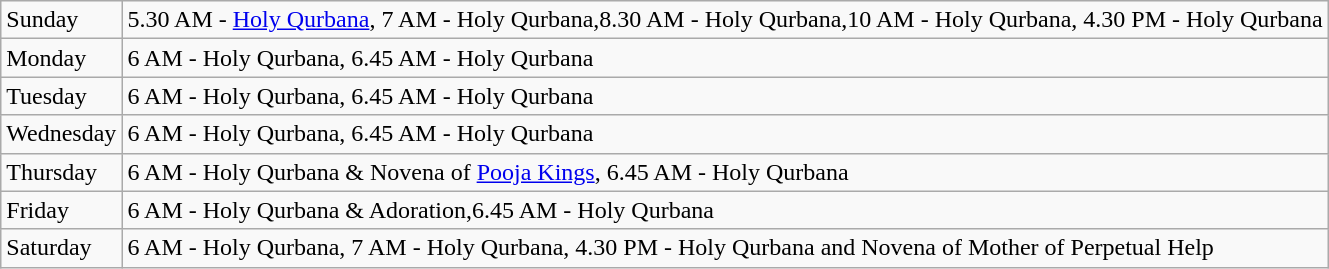<table class="wikitable">
<tr>
<td>Sunday</td>
<td>5.30 AM - <a href='#'>Holy Qurbana</a>, 7 AM - Holy Qurbana,8.30 AM - Holy Qurbana,10 AM - Holy Qurbana, 4.30 PM - Holy Qurbana</td>
</tr>
<tr>
<td>Monday</td>
<td>6 AM - Holy Qurbana, 6.45 AM - Holy Qurbana</td>
</tr>
<tr>
<td>Tuesday</td>
<td>6 AM - Holy Qurbana, 6.45 AM - Holy Qurbana</td>
</tr>
<tr>
<td>Wednesday</td>
<td>6 AM - Holy Qurbana, 6.45 AM - Holy Qurbana</td>
</tr>
<tr>
<td>Thursday</td>
<td>6 AM - Holy Qurbana & Novena of <a href='#'>Pooja Kings</a>, 6.45 AM - Holy Qurbana</td>
</tr>
<tr>
<td>Friday</td>
<td>6 AM - Holy Qurbana & Adoration,6.45 AM - Holy Qurbana</td>
</tr>
<tr>
<td>Saturday</td>
<td>6 AM - Holy Qurbana, 7 AM - Holy Qurbana, 4.30 PM - Holy Qurbana and Novena of Mother of Perpetual Help</td>
</tr>
</table>
